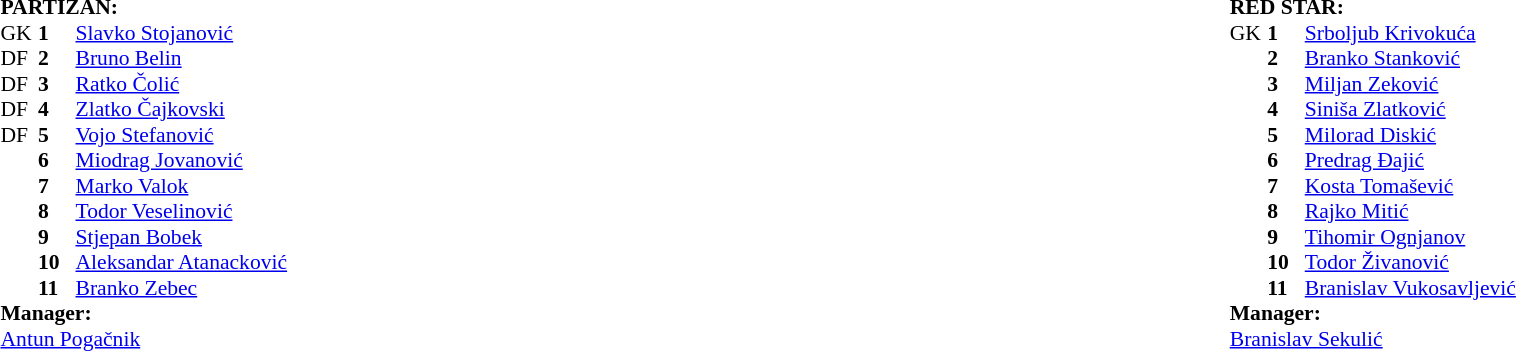<table width="100%">
<tr>
<td valign="top" width="50%"><br><table style="font-size: 90%" cellspacing="0" cellpadding="0">
<tr>
<td colspan="4"><strong>PARTIZAN:</strong></td>
</tr>
<tr>
<th width="25"></th>
<th width="25"></th>
<th width="200"></th>
<th></th>
</tr>
<tr>
<td>GK</td>
<td><strong>1</strong></td>
<td> <a href='#'>Slavko Stojanović</a></td>
</tr>
<tr>
<td>DF</td>
<td><strong>2</strong></td>
<td> <a href='#'>Bruno Belin</a></td>
</tr>
<tr>
<td>DF</td>
<td><strong>3</strong></td>
<td> <a href='#'>Ratko Čolić</a></td>
</tr>
<tr>
<td>DF</td>
<td><strong>4</strong></td>
<td> <a href='#'>Zlatko Čajkovski</a></td>
</tr>
<tr>
<td>DF</td>
<td><strong>5</strong></td>
<td> <a href='#'>Vojo Stefanović</a></td>
</tr>
<tr>
<td></td>
<td><strong>6</strong></td>
<td> <a href='#'>Miodrag Jovanović</a></td>
</tr>
<tr>
<td></td>
<td><strong>7</strong></td>
<td> <a href='#'>Marko Valok</a></td>
</tr>
<tr>
<td></td>
<td><strong>8</strong></td>
<td> <a href='#'>Todor Veselinović</a></td>
</tr>
<tr>
<td></td>
<td><strong>9</strong></td>
<td> <a href='#'>Stjepan Bobek</a></td>
</tr>
<tr>
<td></td>
<td><strong>10</strong></td>
<td> <a href='#'>Aleksandar Atanacković</a></td>
</tr>
<tr>
<td></td>
<td><strong>11</strong></td>
<td> <a href='#'>Branko Zebec</a></td>
</tr>
<tr>
<td colspan=4><strong>Manager:</strong></td>
</tr>
<tr>
<td colspan="4"> <a href='#'>Antun Pogačnik</a></td>
</tr>
</table>
</td>
<td valign="top" width="50%"><br><table style="font-size: 90%" cellspacing="0" cellpadding="0" align="center">
<tr>
<td colspan="4"><strong>RED STAR:</strong></td>
</tr>
<tr>
<th width="25"></th>
<th width="25"></th>
<th width="200"></th>
<th></th>
</tr>
<tr>
<td>GK</td>
<td><strong>1</strong></td>
<td> <a href='#'>Srboljub Krivokuća</a></td>
</tr>
<tr>
<td></td>
<td><strong>2</strong></td>
<td> <a href='#'>Branko Stanković</a></td>
</tr>
<tr>
<td></td>
<td><strong>3</strong></td>
<td> <a href='#'>Miljan Zeković</a></td>
</tr>
<tr>
<td></td>
<td><strong>4</strong></td>
<td> <a href='#'>Siniša Zlatković</a></td>
</tr>
<tr>
<td></td>
<td><strong>5</strong></td>
<td> <a href='#'>Milorad Diskić</a></td>
</tr>
<tr>
<td></td>
<td><strong>6</strong></td>
<td> <a href='#'>Predrag Đajić</a></td>
</tr>
<tr>
<td></td>
<td><strong>7</strong></td>
<td> <a href='#'>Kosta Tomašević</a></td>
</tr>
<tr>
<td></td>
<td><strong>8</strong></td>
<td> <a href='#'>Rajko Mitić</a></td>
</tr>
<tr>
<td></td>
<td><strong>9</strong></td>
<td> <a href='#'>Tihomir Ognjanov</a></td>
</tr>
<tr>
<td></td>
<td><strong>10</strong></td>
<td> <a href='#'>Todor Živanović</a></td>
</tr>
<tr>
<td></td>
<td><strong>11</strong></td>
<td> <a href='#'>Branislav Vukosavljević</a></td>
</tr>
<tr>
<td colspan=4><strong>Manager:</strong></td>
</tr>
<tr>
<td colspan="4"> <a href='#'>Branislav Sekulić</a></td>
</tr>
</table>
</td>
</tr>
</table>
